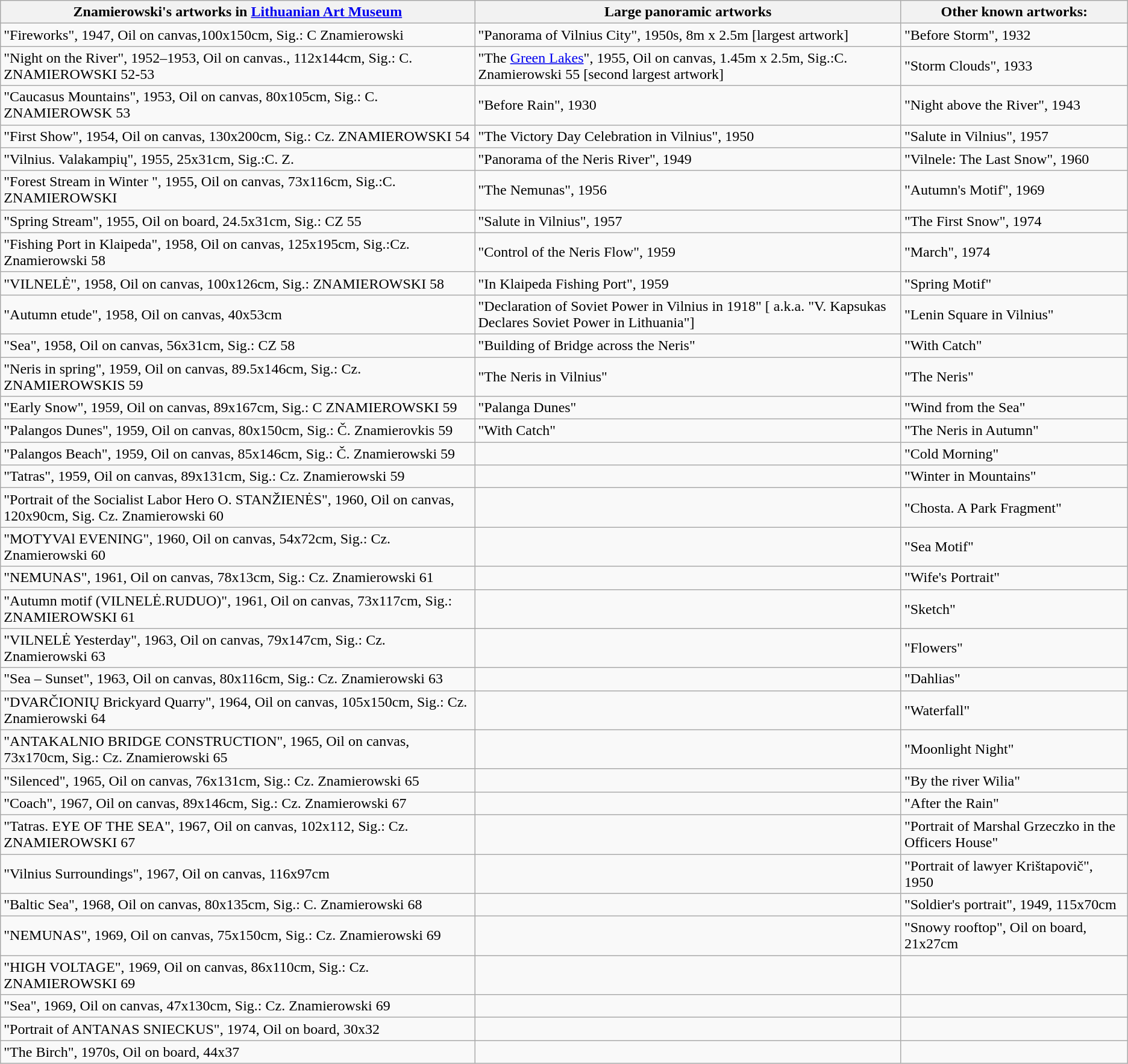<table class="wikitable">
<tr>
<th>Znamierowski's artworks in <a href='#'>Lithuanian Art Museum</a></th>
<th>Large panoramic artworks</th>
<th>Other known artworks:</th>
</tr>
<tr>
<td>"Fireworks", 1947, Oil on canvas,100x150cm, Sig.: C Znamierowski</td>
<td>"Panorama of Vilnius City", 1950s, 8m x 2.5m [largest artwork]</td>
<td>"Before Storm", 1932</td>
</tr>
<tr>
<td>"Night on the River", 1952–1953, Oil on canvas., 112x144cm, Sig.: C. ZNAMIEROWSKI 52-53</td>
<td>"The <a href='#'>Green Lakes</a>", 1955, Oil on canvas, 1.45m x 2.5m, Sig.:C. Znamierowski 55 [second largest artwork]</td>
<td>"Storm Clouds", 1933</td>
</tr>
<tr>
<td>"Caucasus Mountains", 1953, Oil on canvas, 80x105cm, Sig.: C. ZNAMIEROWSK 53</td>
<td>"Before Rain", 1930</td>
<td>"Night above the River", 1943</td>
</tr>
<tr>
<td>"First Show", 1954, Oil on canvas, 130x200cm, Sig.: Cz. ZNAMIEROWSKI 54</td>
<td>"The Victory Day Celebration in Vilnius", 1950</td>
<td>"Salute in Vilnius", 1957</td>
</tr>
<tr>
<td>"Vilnius. Valakampių", 1955, 25x31cm, Sig.:C. Z.</td>
<td>"Panorama of the Neris River", 1949</td>
<td>"Vilnele: The Last Snow", 1960</td>
</tr>
<tr>
<td>"Forest Stream in Winter ", 1955, Oil on canvas, 73x116cm, Sig.:C. ZNAMIEROWSKI</td>
<td>"The Nemunas", 1956</td>
<td>"Autumn's Motif", 1969</td>
</tr>
<tr>
<td>"Spring Stream", 1955, Oil on board, 24.5x31cm, Sig.: CZ 55</td>
<td>"Salute in Vilnius", 1957</td>
<td>"The First Snow", 1974</td>
</tr>
<tr>
<td>"Fishing Port in Klaipeda", 1958, Oil on canvas, 125x195cm, Sig.:Cz. Znamierowski 58</td>
<td>"Control of the Neris Flow", 1959</td>
<td>"March", 1974</td>
</tr>
<tr>
<td>"VILNELĖ", 1958, Oil on canvas, 100x126cm, Sig.: ZNAMIEROWSKI 58</td>
<td>"In Klaipeda Fishing Port", 1959</td>
<td>"Spring Motif" </td>
</tr>
<tr>
<td>"Autumn etude", 1958, Oil on canvas, 40x53cm</td>
<td>"Declaration of Soviet Power in Vilnius in 1918" [ a.k.a. "V. Kapsukas Declares Soviet Power in Lithuania"] </td>
<td>"Lenin Square in Vilnius" </td>
</tr>
<tr>
<td>"Sea", 1958, Oil on canvas, 56x31cm, Sig.: CZ 58</td>
<td>"Building of Bridge across the Neris" </td>
<td>"With Catch" </td>
</tr>
<tr>
<td>"Neris in spring", 1959, Oil on canvas, 89.5x146cm, Sig.: Cz. ZNAMIEROWSKIS 59</td>
<td>"The Neris in Vilnius" </td>
<td>"The Neris" </td>
</tr>
<tr>
<td>"Early Snow", 1959, Oil on canvas, 89x167cm, Sig.: C ZNAMIEROWSKI 59</td>
<td>"Palanga Dunes" </td>
<td>"Wind from the Sea" </td>
</tr>
<tr>
<td>"Palangos Dunes", 1959, Oil on canvas, 80x150cm, Sig.: Č. Znamierovkis 59</td>
<td>"With Catch" </td>
<td>"The Neris in Autumn" </td>
</tr>
<tr>
<td>"Palangos Beach", 1959, Oil on canvas, 85x146cm, Sig.: Č. Znamierowski 59</td>
<td></td>
<td>"Cold Morning" </td>
</tr>
<tr>
<td>"Tatras", 1959, Oil on canvas, 89x131cm, Sig.: Cz. Znamierowski 59</td>
<td></td>
<td>"Winter in Mountains" </td>
</tr>
<tr>
<td>"Portrait of the Socialist Labor Hero O. STANŽIENĖS", 1960, Oil on canvas, 120x90cm, Sig. Cz. Znamierowski 60</td>
<td></td>
<td>"Chosta. A Park Fragment" </td>
</tr>
<tr>
<td>"MOTYVAl EVENING", 1960, Oil on canvas, 54x72cm, Sig.: Cz. Znamierowski 60</td>
<td></td>
<td>"Sea Motif" </td>
</tr>
<tr>
<td>"NEMUNAS", 1961, Oil on canvas, 78x13cm, Sig.: Cz. Znamierowski 61</td>
<td></td>
<td>"Wife's Portrait" </td>
</tr>
<tr>
<td>"Autumn motif (VILNELĖ.RUDUO)", 1961, Oil on canvas, 73x117cm, Sig.: ZNAMIEROWSKI 61</td>
<td></td>
<td>"Sketch" </td>
</tr>
<tr>
<td>"VILNELĖ Yesterday", 1963, Oil on canvas, 79x147cm, Sig.: Cz. Znamierowski 63</td>
<td></td>
<td>"Flowers" </td>
</tr>
<tr>
<td>"Sea – Sunset", 1963, Oil on canvas, 80x116cm, Sig.: Cz. Znamierowski 63</td>
<td></td>
<td>"Dahlias" </td>
</tr>
<tr>
<td>"DVARČIONIŲ Brickyard Quarry", 1964, Oil on canvas, 105x150cm, Sig.: Cz. Znamierowski 64</td>
<td></td>
<td>"Waterfall" </td>
</tr>
<tr>
<td>"ANTAKALNIO BRIDGE CONSTRUCTION", 1965, Oil on canvas, 73x170cm, Sig.: Cz. Znamierowski 65</td>
<td></td>
<td>"Moonlight Night" </td>
</tr>
<tr>
<td>"Silenced", 1965, Oil on canvas, 76x131cm, Sig.: Cz. Znamierowski 65</td>
<td></td>
<td>"By the river Wilia" </td>
</tr>
<tr>
<td>"Coach", 1967, Oil on canvas, 89x146cm, Sig.: Cz. Znamierowski 67</td>
<td></td>
<td>"After the Rain" </td>
</tr>
<tr>
<td>"Tatras. EYE OF THE SEA", 1967, Oil on canvas, 102x112, Sig.: Cz. ZNAMIEROWSKI 67</td>
<td></td>
<td>"Portrait of Marshal Grzeczko in the Officers House" </td>
</tr>
<tr>
<td>"Vilnius Surroundings", 1967, Oil on canvas, 116x97cm</td>
<td></td>
<td>"Portrait of lawyer Krištapovič", 1950</td>
</tr>
<tr>
<td>"Baltic Sea", 1968, Oil on canvas, 80x135cm, Sig.: C. Znamierowski 68</td>
<td></td>
<td>"Soldier's portrait", 1949, 115x70cm</td>
</tr>
<tr>
<td>"NEMUNAS", 1969, Oil on canvas, 75x150cm, Sig.: Cz. Znamierowski 69</td>
<td></td>
<td>"Snowy rooftop", Oil on board, 21x27cm</td>
</tr>
<tr>
<td>"HIGH VOLTAGE", 1969, Oil on canvas, 86x110cm, Sig.: Cz. ZNAMIEROWSKI 69</td>
<td></td>
<td></td>
</tr>
<tr>
<td>"Sea", 1969, Oil on canvas, 47x130cm, Sig.: Cz. Znamierowski 69</td>
<td></td>
<td></td>
</tr>
<tr>
<td>"Portrait of ANTANAS SNIECKUS", 1974, Oil on board, 30x32</td>
<td></td>
<td></td>
</tr>
<tr>
<td>"The Birch", 1970s, Oil on board, 44x37</td>
<td></td>
<td></td>
</tr>
</table>
